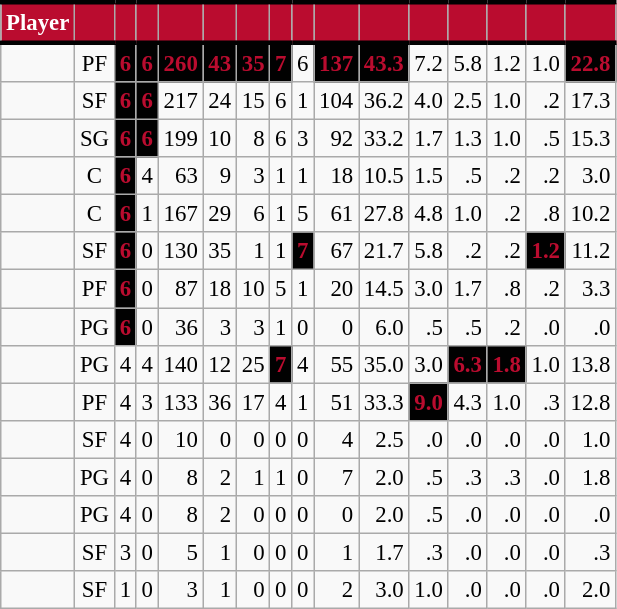<table class="wikitable sortable" style="font-size: 95%; text-align:right;">
<tr>
<th style="background:#BA0C2F; color:#FFFFFF; border-top:#010101 3px solid; border-bottom:#010101 3px solid;">Player</th>
<th style="background:#BA0C2F; color:#FFFFFF; border-top:#010101 3px solid; border-bottom:#010101 3px solid;"></th>
<th style="background:#BA0C2F; color:#FFFFFF; border-top:#010101 3px solid; border-bottom:#010101 3px solid;"></th>
<th style="background:#BA0C2F; color:#FFFFFF; border-top:#010101 3px solid; border-bottom:#010101 3px solid;"></th>
<th style="background:#BA0C2F; color:#FFFFFF; border-top:#010101 3px solid; border-bottom:#010101 3px solid;"></th>
<th style="background:#BA0C2F; color:#FFFFFF; border-top:#010101 3px solid; border-bottom:#010101 3px solid;"></th>
<th style="background:#BA0C2F; color:#FFFFFF; border-top:#010101 3px solid; border-bottom:#010101 3px solid;"></th>
<th style="background:#BA0C2F; color:#FFFFFF; border-top:#010101 3px solid; border-bottom:#010101 3px solid;"></th>
<th style="background:#BA0C2F; color:#FFFFFF; border-top:#010101 3px solid; border-bottom:#010101 3px solid;"></th>
<th style="background:#BA0C2F; color:#FFFFFF; border-top:#010101 3px solid; border-bottom:#010101 3px solid;"></th>
<th style="background:#BA0C2F; color:#FFFFFF; border-top:#010101 3px solid; border-bottom:#010101 3px solid;"></th>
<th style="background:#BA0C2F; color:#FFFFFF; border-top:#010101 3px solid; border-bottom:#010101 3px solid;"></th>
<th style="background:#BA0C2F; color:#FFFFFF; border-top:#010101 3px solid; border-bottom:#010101 3px solid;"></th>
<th style="background:#BA0C2F; color:#FFFFFF; border-top:#010101 3px solid; border-bottom:#010101 3px solid;"></th>
<th style="background:#BA0C2F; color:#FFFFFF; border-top:#010101 3px solid; border-bottom:#010101 3px solid;"></th>
<th style="background:#BA0C2F; color:#FFFFFF; border-top:#010101 3px solid; border-bottom:#010101 3px solid;"></th>
</tr>
<tr>
<td style="text-align:left;"></td>
<td style="text-align:center;">PF</td>
<td style="background:#010101; color:#BA0C2F;"><strong>6</strong></td>
<td style="background:#010101; color:#BA0C2F;"><strong>6</strong></td>
<td style="background:#010101; color:#BA0C2F;"><strong>260</strong></td>
<td style="background:#010101; color:#BA0C2F;"><strong>43</strong></td>
<td style="background:#010101; color:#BA0C2F;"><strong>35</strong></td>
<td style="background:#010101; color:#BA0C2F;"><strong>7</strong></td>
<td>6</td>
<td style="background:#010101; color:#BA0C2F;"><strong>137</strong></td>
<td style="background:#010101; color:#BA0C2F;"><strong>43.3</strong></td>
<td>7.2</td>
<td>5.8</td>
<td>1.2</td>
<td>1.0</td>
<td style="background:#010101; color:#BA0C2F;"><strong>22.8</strong></td>
</tr>
<tr>
<td style="text-align:left;"></td>
<td style="text-align:center;">SF</td>
<td style="background:#010101; color:#BA0C2F;"><strong>6</strong></td>
<td style="background:#010101; color:#BA0C2F;"><strong>6</strong></td>
<td>217</td>
<td>24</td>
<td>15</td>
<td>6</td>
<td>1</td>
<td>104</td>
<td>36.2</td>
<td>4.0</td>
<td>2.5</td>
<td>1.0</td>
<td>.2</td>
<td>17.3</td>
</tr>
<tr>
<td style="text-align:left;"></td>
<td style="text-align:center;">SG</td>
<td style="background:#010101; color:#BA0C2F;"><strong>6</strong></td>
<td style="background:#010101; color:#BA0C2F;"><strong>6</strong></td>
<td>199</td>
<td>10</td>
<td>8</td>
<td>6</td>
<td>3</td>
<td>92</td>
<td>33.2</td>
<td>1.7</td>
<td>1.3</td>
<td>1.0</td>
<td>.5</td>
<td>15.3</td>
</tr>
<tr>
<td style="text-align:left;"></td>
<td style="text-align:center;">C</td>
<td style="background:#010101; color:#BA0C2F;"><strong>6</strong></td>
<td>4</td>
<td>63</td>
<td>9</td>
<td>3</td>
<td>1</td>
<td>1</td>
<td>18</td>
<td>10.5</td>
<td>1.5</td>
<td>.5</td>
<td>.2</td>
<td>.2</td>
<td>3.0</td>
</tr>
<tr>
<td style="text-align:left;"></td>
<td style="text-align:center;">C</td>
<td style="background:#010101; color:#BA0C2F;"><strong>6</strong></td>
<td>1</td>
<td>167</td>
<td>29</td>
<td>6</td>
<td>1</td>
<td>5</td>
<td>61</td>
<td>27.8</td>
<td>4.8</td>
<td>1.0</td>
<td>.2</td>
<td>.8</td>
<td>10.2</td>
</tr>
<tr>
<td style="text-align:left;"></td>
<td style="text-align:center;">SF</td>
<td style="background:#010101; color:#BA0C2F;"><strong>6</strong></td>
<td>0</td>
<td>130</td>
<td>35</td>
<td>1</td>
<td>1</td>
<td style="background:#010101; color:#BA0C2F;"><strong>7</strong></td>
<td>67</td>
<td>21.7</td>
<td>5.8</td>
<td>.2</td>
<td>.2</td>
<td style="background:#010101; color:#BA0C2F;"><strong>1.2</strong></td>
<td>11.2</td>
</tr>
<tr>
<td style="text-align:left;"></td>
<td style="text-align:center;">PF</td>
<td style="background:#010101; color:#BA0C2F;"><strong>6</strong></td>
<td>0</td>
<td>87</td>
<td>18</td>
<td>10</td>
<td>5</td>
<td>1</td>
<td>20</td>
<td>14.5</td>
<td>3.0</td>
<td>1.7</td>
<td>.8</td>
<td>.2</td>
<td>3.3</td>
</tr>
<tr>
<td style="text-align:left;"></td>
<td style="text-align:center;">PG</td>
<td style="background:#010101; color:#BA0C2F;"><strong>6</strong></td>
<td>0</td>
<td>36</td>
<td>3</td>
<td>3</td>
<td>1</td>
<td>0</td>
<td>0</td>
<td>6.0</td>
<td>.5</td>
<td>.5</td>
<td>.2</td>
<td>.0</td>
<td>.0</td>
</tr>
<tr>
<td style="text-align:left;"></td>
<td style="text-align:center;">PG</td>
<td>4</td>
<td>4</td>
<td>140</td>
<td>12</td>
<td>25</td>
<td style="background:#010101; color:#BA0C2F;"><strong>7</strong></td>
<td>4</td>
<td>55</td>
<td>35.0</td>
<td>3.0</td>
<td style="background:#010101; color:#BA0C2F;"><strong>6.3</strong></td>
<td style="background:#010101; color:#BA0C2F;"><strong>1.8</strong></td>
<td>1.0</td>
<td>13.8</td>
</tr>
<tr>
<td style="text-align:left;"></td>
<td style="text-align:center;">PF</td>
<td>4</td>
<td>3</td>
<td>133</td>
<td>36</td>
<td>17</td>
<td>4</td>
<td>1</td>
<td>51</td>
<td>33.3</td>
<td style="background:#010101; color:#BA0C2F;"><strong>9.0</strong></td>
<td>4.3</td>
<td>1.0</td>
<td>.3</td>
<td>12.8</td>
</tr>
<tr>
<td style="text-align:left;"></td>
<td style="text-align:center;">SF</td>
<td>4</td>
<td>0</td>
<td>10</td>
<td>0</td>
<td>0</td>
<td>0</td>
<td>0</td>
<td>4</td>
<td>2.5</td>
<td>.0</td>
<td>.0</td>
<td>.0</td>
<td>.0</td>
<td>1.0</td>
</tr>
<tr>
<td style="text-align:left;"></td>
<td style="text-align:center;">PG</td>
<td>4</td>
<td>0</td>
<td>8</td>
<td>2</td>
<td>1</td>
<td>1</td>
<td>0</td>
<td>7</td>
<td>2.0</td>
<td>.5</td>
<td>.3</td>
<td>.3</td>
<td>.0</td>
<td>1.8</td>
</tr>
<tr>
<td style="text-align:left;"></td>
<td style="text-align:center;">PG</td>
<td>4</td>
<td>0</td>
<td>8</td>
<td>2</td>
<td>0</td>
<td>0</td>
<td>0</td>
<td>0</td>
<td>2.0</td>
<td>.5</td>
<td>.0</td>
<td>.0</td>
<td>.0</td>
<td>.0</td>
</tr>
<tr>
<td style="text-align:left;"></td>
<td style="text-align:center;">SF</td>
<td>3</td>
<td>0</td>
<td>5</td>
<td>1</td>
<td>0</td>
<td>0</td>
<td>0</td>
<td>1</td>
<td>1.7</td>
<td>.3</td>
<td>.0</td>
<td>.0</td>
<td>.0</td>
<td>.3</td>
</tr>
<tr>
<td style="text-align:left;"></td>
<td style="text-align:center;">SF</td>
<td>1</td>
<td>0</td>
<td>3</td>
<td>1</td>
<td>0</td>
<td>0</td>
<td>0</td>
<td>2</td>
<td>3.0</td>
<td>1.0</td>
<td>.0</td>
<td>.0</td>
<td>.0</td>
<td>2.0</td>
</tr>
</table>
